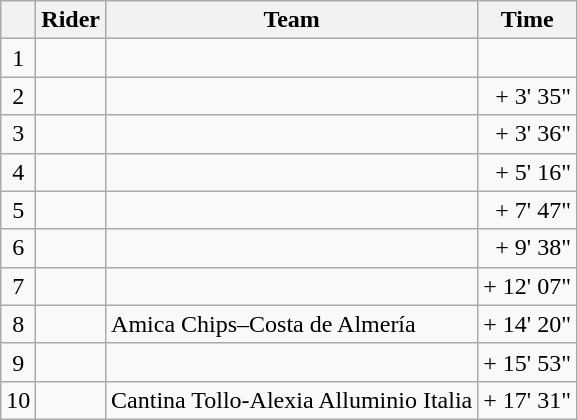<table class="wikitable">
<tr>
<th></th>
<th>Rider</th>
<th>Team</th>
<th>Time</th>
</tr>
<tr>
<td style="text-align:center;">1</td>
<td> </td>
<td></td>
<td style="text-align:right;"></td>
</tr>
<tr>
<td style="text-align:center;">2</td>
<td></td>
<td></td>
<td style="text-align:right;">+ 3' 35"</td>
</tr>
<tr>
<td style="text-align:center;">3</td>
<td></td>
<td></td>
<td style="text-align:right;">+ 3' 36"</td>
</tr>
<tr>
<td style="text-align:center;">4</td>
<td></td>
<td></td>
<td style="text-align:right;">+ 5' 16"</td>
</tr>
<tr>
<td style="text-align:center;">5</td>
<td></td>
<td></td>
<td style="text-align:right;">+ 7' 47"</td>
</tr>
<tr>
<td style="text-align:center;">6</td>
<td></td>
<td></td>
<td style="text-align:right;">+ 9' 38"</td>
</tr>
<tr>
<td style="text-align:center;">7</td>
<td></td>
<td></td>
<td style="text-align:right;">+ 12' 07"</td>
</tr>
<tr>
<td style="text-align:center;">8</td>
<td></td>
<td>Amica Chips–Costa de Almería</td>
<td style="text-align:right;">+ 14' 20"</td>
</tr>
<tr>
<td style="text-align:center;">9</td>
<td></td>
<td></td>
<td style="text-align:right;">+ 15' 53"</td>
</tr>
<tr>
<td style="text-align:center;">10</td>
<td></td>
<td>Cantina Tollo-Alexia Alluminio Italia</td>
<td style="text-align:right;">+ 17' 31"</td>
</tr>
</table>
